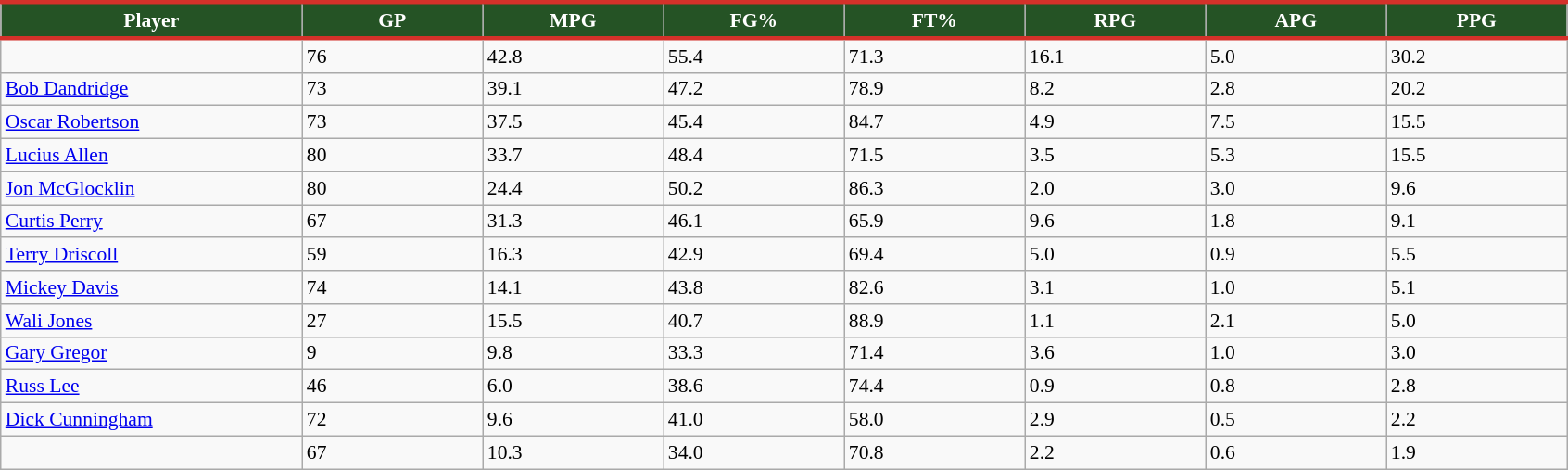<table class="wikitable sortable" style="font-size: 90%">
<tr>
<th style="background:#255325; color:#FFFFFF; border-top:#D4312A 3px solid; border-bottom:#D4312A 3px solid;"  width="10%">Player</th>
<th style="background:#255325; color:#FFFFFF; border-top:#D4312A 3px solid; border-bottom:#D4312A 3px solid;" width="6%">GP</th>
<th style="background:#255325; color:#FFFFFF; border-top:#D4312A 3px solid; border-bottom:#D4312A 3px solid;" width="6%">MPG</th>
<th style="background:#255325; color:#FFFFFF; border-top:#D4312A 3px solid; border-bottom:#D4312A 3px solid;" width="6%">FG%</th>
<th style="background:#255325; color:#FFFFFF; border-top:#D4312A 3px solid; border-bottom:#D4312A 3px solid;" width="6%">FT%</th>
<th style="background:#255325; color:#FFFFFF; border-top:#D4312A 3px solid; border-bottom:#D4312A 3px solid;" width="6%">RPG</th>
<th style="background:#255325; color:#FFFFFF; border-top:#D4312A 3px solid; border-bottom:#D4312A 3px solid;" width="6%">APG</th>
<th style="background:#255325; color:#FFFFFF; border-top:#D4312A 3px solid; border-bottom:#D4312A 3px solid;" width="6%">PPG</th>
</tr>
<tr>
<td></td>
<td>76</td>
<td>42.8</td>
<td>55.4</td>
<td>71.3</td>
<td>16.1</td>
<td>5.0</td>
<td>30.2</td>
</tr>
<tr>
<td><a href='#'>Bob Dandridge</a></td>
<td>73</td>
<td>39.1</td>
<td>47.2</td>
<td>78.9</td>
<td>8.2</td>
<td>2.8</td>
<td>20.2</td>
</tr>
<tr>
<td><a href='#'>Oscar Robertson</a></td>
<td>73</td>
<td>37.5</td>
<td>45.4</td>
<td>84.7</td>
<td>4.9</td>
<td>7.5</td>
<td>15.5</td>
</tr>
<tr>
<td><a href='#'>Lucius Allen</a></td>
<td>80</td>
<td>33.7</td>
<td>48.4</td>
<td>71.5</td>
<td>3.5</td>
<td>5.3</td>
<td>15.5</td>
</tr>
<tr>
<td><a href='#'>Jon McGlocklin</a></td>
<td>80</td>
<td>24.4</td>
<td>50.2</td>
<td>86.3</td>
<td>2.0</td>
<td>3.0</td>
<td>9.6</td>
</tr>
<tr>
<td><a href='#'>Curtis Perry</a></td>
<td>67</td>
<td>31.3</td>
<td>46.1</td>
<td>65.9</td>
<td>9.6</td>
<td>1.8</td>
<td>9.1</td>
</tr>
<tr>
<td><a href='#'>Terry Driscoll</a></td>
<td>59</td>
<td>16.3</td>
<td>42.9</td>
<td>69.4</td>
<td>5.0</td>
<td>0.9</td>
<td>5.5</td>
</tr>
<tr>
<td><a href='#'>Mickey Davis</a></td>
<td>74</td>
<td>14.1</td>
<td>43.8</td>
<td>82.6</td>
<td>3.1</td>
<td>1.0</td>
<td>5.1</td>
</tr>
<tr>
<td><a href='#'>Wali Jones</a></td>
<td>27</td>
<td>15.5</td>
<td>40.7</td>
<td>88.9</td>
<td>1.1</td>
<td>2.1</td>
<td>5.0</td>
</tr>
<tr>
<td><a href='#'>Gary Gregor</a></td>
<td>9</td>
<td>9.8</td>
<td>33.3</td>
<td>71.4</td>
<td>3.6</td>
<td>1.0</td>
<td>3.0</td>
</tr>
<tr>
<td><a href='#'>Russ Lee</a></td>
<td>46</td>
<td>6.0</td>
<td>38.6</td>
<td>74.4</td>
<td>0.9</td>
<td>0.8</td>
<td>2.8</td>
</tr>
<tr>
<td><a href='#'>Dick Cunningham</a></td>
<td>72</td>
<td>9.6</td>
<td>41.0</td>
<td>58.0</td>
<td>2.9</td>
<td>0.5</td>
<td>2.2</td>
</tr>
<tr>
<td></td>
<td>67</td>
<td>10.3</td>
<td>34.0</td>
<td>70.8</td>
<td>2.2</td>
<td>0.6</td>
<td>1.9</td>
</tr>
</table>
